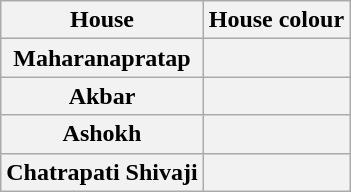<table class="wikitable">
<tr>
<th>House</th>
<th>House colour</th>
</tr>
<tr>
<th>Maharanapratap</th>
<th></th>
</tr>
<tr>
<th>Akbar</th>
<th></th>
</tr>
<tr>
<th>Ashokh</th>
<th></th>
</tr>
<tr>
<th>Chatrapati Shivaji</th>
<th></th>
</tr>
</table>
